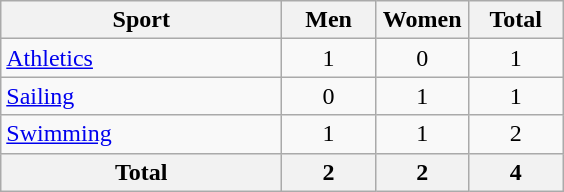<table class="wikitable sortable" style="text-align:center;">
<tr>
<th width=180>Sport</th>
<th width=55>Men</th>
<th width=55>Women</th>
<th width=55>Total</th>
</tr>
<tr>
<td align=left><a href='#'>Athletics</a></td>
<td>1</td>
<td>0</td>
<td>1</td>
</tr>
<tr>
<td align=left><a href='#'>Sailing</a></td>
<td>0</td>
<td>1</td>
<td>1</td>
</tr>
<tr>
<td align=left><a href='#'>Swimming</a></td>
<td>1</td>
<td>1</td>
<td>2</td>
</tr>
<tr>
<th>Total</th>
<th>2</th>
<th>2</th>
<th>4</th>
</tr>
</table>
